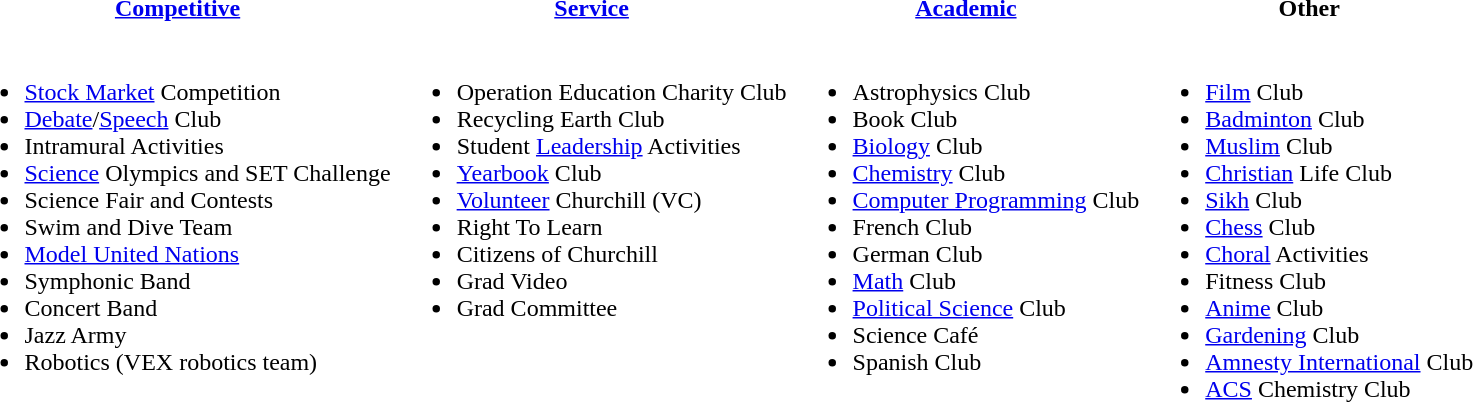<table>
<tr>
<th><a href='#'>Competitive</a></th>
<th><a href='#'>Service</a></th>
<th><a href='#'>Academic</a></th>
<th>Other</th>
</tr>
<tr style="vertical-align:top;">
<td><br><ul><li><a href='#'>Stock Market</a> Competition</li><li><a href='#'>Debate</a>/<a href='#'>Speech</a> Club</li><li>Intramural Activities</li><li><a href='#'>Science</a> Olympics and SET Challenge</li><li>Science Fair and Contests</li><li>Swim and Dive Team</li><li><a href='#'>Model United Nations</a></li><li>Symphonic Band</li><li>Concert Band</li><li>Jazz Army</li><li>Robotics (VEX robotics team)</li></ul></td>
<td><br><ul><li>Operation Education Charity Club</li><li>Recycling Earth Club</li><li>Student <a href='#'>Leadership</a> Activities</li><li><a href='#'>Yearbook</a> Club</li><li><a href='#'>Volunteer</a> Churchill (VC)</li><li>Right To Learn</li><li>Citizens of Churchill</li><li>Grad Video</li><li>Grad Committee</li></ul></td>
<td><br><ul><li>Astrophysics Club</li><li>Book Club</li><li><a href='#'>Biology</a> Club</li><li><a href='#'>Chemistry</a> Club</li><li><a href='#'>Computer Programming</a> Club</li><li>French Club</li><li>German Club</li><li><a href='#'>Math</a> Club</li><li><a href='#'>Political Science</a> Club</li><li>Science Café</li><li>Spanish Club</li></ul></td>
<td><br><ul><li><a href='#'>Film</a> Club</li><li><a href='#'>Badminton</a> Club</li><li><a href='#'>Muslim</a> Club</li><li><a href='#'>Christian</a> Life Club</li><li><a href='#'>Sikh</a> Club</li><li><a href='#'>Chess</a> Club</li><li><a href='#'>Choral</a> Activities</li><li>Fitness Club</li><li><a href='#'>Anime</a> Club</li><li><a href='#'>Gardening</a> Club</li><li><a href='#'>Amnesty International</a> Club</li><li><a href='#'>ACS</a> Chemistry Club</li></ul></td>
</tr>
</table>
